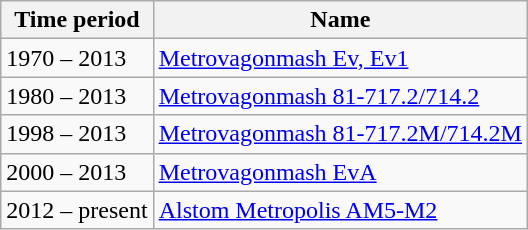<table class="wikitable">
<tr>
<th>Time period</th>
<th>Name</th>
</tr>
<tr>
<td>1970 – 2013</td>
<td><a href='#'>Metrovagonmash Ev, Ev1</a></td>
</tr>
<tr>
<td>1980 – 2013</td>
<td><a href='#'>Metrovagonmash 81-717.2/714.2</a></td>
</tr>
<tr>
<td>1998 – 2013</td>
<td><a href='#'>Metrovagonmash 81-717.2M/714.2M</a></td>
</tr>
<tr>
<td>2000 – 2013</td>
<td><a href='#'>Metrovagonmash EvA</a></td>
</tr>
<tr>
<td>2012 – present</td>
<td><a href='#'>Alstom Metropolis AM5-M2</a></td>
</tr>
</table>
